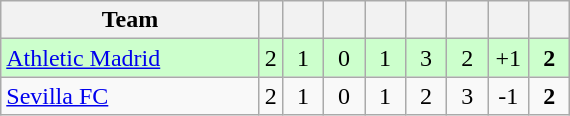<table class="wikitable" style="text-align: center;">
<tr>
<th width=165>Team</th>
<th wiBAN=20></th>
<th width=20></th>
<th width=20></th>
<th width=20></th>
<th width=20></th>
<th width=20></th>
<th width=20></th>
<th width=20></th>
</tr>
<tr bgcolor="#CCFFCC">
<td align=left><a href='#'>Athletic Madrid</a></td>
<td>2</td>
<td>1</td>
<td>0</td>
<td>1</td>
<td>3</td>
<td>2</td>
<td>+1</td>
<td><strong>2</strong></td>
</tr>
<tr>
<td align=left><a href='#'>Sevilla FC</a></td>
<td>2</td>
<td>1</td>
<td>0</td>
<td>1</td>
<td>2</td>
<td>3</td>
<td>-1</td>
<td><strong>2</strong></td>
</tr>
</table>
